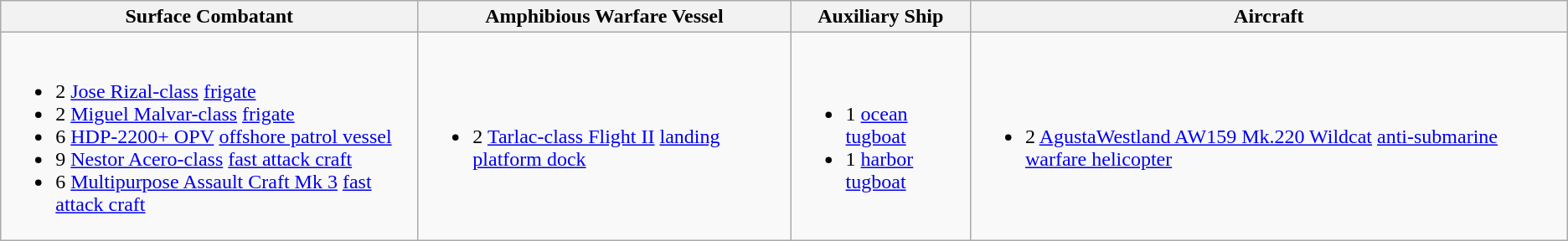<table class="wikitable">
<tr>
<th>Surface Combatant</th>
<th>Amphibious Warfare Vessel</th>
<th>Auxiliary Ship</th>
<th>Aircraft</th>
</tr>
<tr>
<td><br><ul><li>2 <a href='#'>Jose Rizal-class</a> <a href='#'>frigate</a></li><li>2 <a href='#'>Miguel Malvar-class</a> <a href='#'>frigate</a></li><li>6 <a href='#'>HDP-2200+ OPV</a> <a href='#'>offshore patrol vessel</a></li><li>9 <a href='#'>Nestor Acero-class</a> <a href='#'>fast attack craft</a></li><li>6 <a href='#'>Multipurpose Assault Craft Mk 3</a> <a href='#'>fast attack craft</a></li></ul></td>
<td><br><ul><li>2 <a href='#'>Tarlac-class Flight II</a> <a href='#'>landing platform dock</a></li></ul></td>
<td><br><ul><li>1 <a href='#'>ocean tugboat</a></li><li>1 <a href='#'>harbor tugboat</a></li></ul></td>
<td><br><ul><li>2 <a href='#'>AgustaWestland AW159 Mk.220 Wildcat</a> <a href='#'>anti-submarine warfare helicopter</a></li></ul></td>
</tr>
</table>
